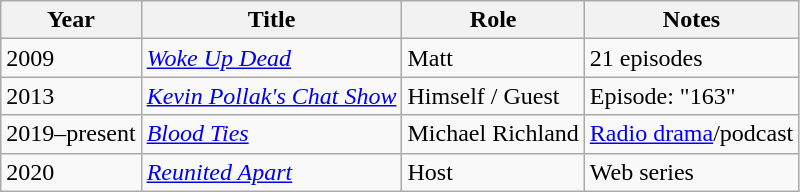<table class="wikitable sortable">
<tr>
<th>Year</th>
<th>Title</th>
<th>Role</th>
<th class="unsortable">Notes</th>
</tr>
<tr>
<td>2009</td>
<td><em><a href='#'>Woke Up Dead</a></em></td>
<td>Matt</td>
<td>21 episodes</td>
</tr>
<tr>
<td>2013</td>
<td><em><a href='#'>Kevin Pollak's Chat Show</a></em></td>
<td>Himself / Guest</td>
<td>Episode: "163"</td>
</tr>
<tr>
<td>2019–present</td>
<td><em><a href='#'>Blood Ties</a></em></td>
<td>Michael Richland</td>
<td><a href='#'>Radio drama</a>/podcast</td>
</tr>
<tr>
<td>2020</td>
<td><em><a href='#'>Reunited Apart</a></em></td>
<td>Host</td>
<td>Web series</td>
</tr>
</table>
